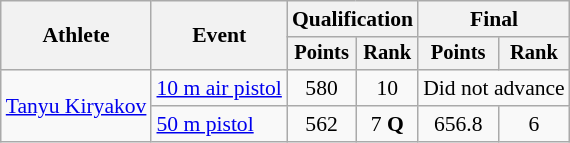<table class="wikitable" style="font-size:90%">
<tr>
<th rowspan="2">Athlete</th>
<th rowspan="2">Event</th>
<th colspan=2>Qualification</th>
<th colspan=2>Final</th>
</tr>
<tr style="font-size:95%">
<th>Points</th>
<th>Rank</th>
<th>Points</th>
<th>Rank</th>
</tr>
<tr align=center>
<td align=left rowspan=2><a href='#'>Tanyu Kiryakov</a></td>
<td align=left><a href='#'>10 m air pistol</a></td>
<td>580</td>
<td>10</td>
<td colspan=2>Did not advance</td>
</tr>
<tr align=center>
<td align=left><a href='#'>50 m pistol</a></td>
<td>562</td>
<td>7 <strong>Q</strong></td>
<td>656.8</td>
<td>6</td>
</tr>
</table>
